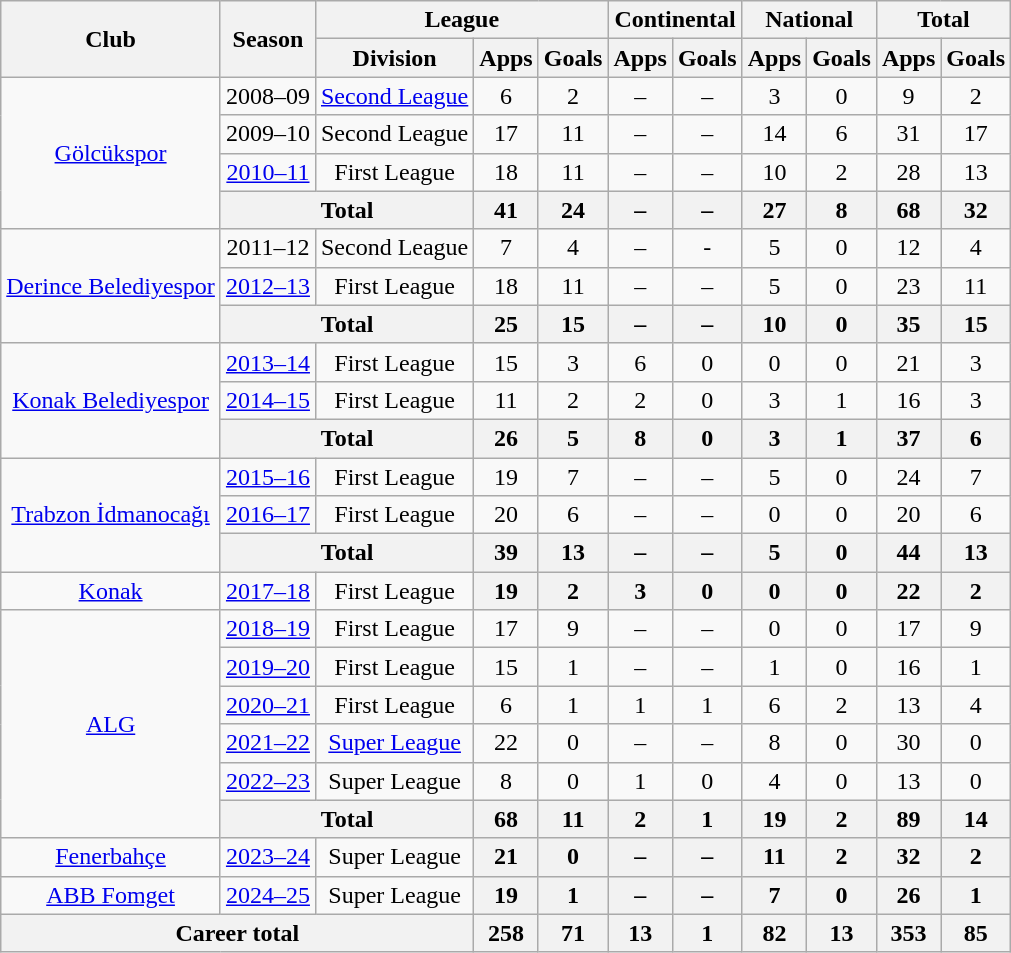<table class="wikitable" style="text-align: center;">
<tr>
<th rowspan=2>Club</th>
<th rowspan=2>Season</th>
<th colspan=3>League</th>
<th colspan=2>Continental</th>
<th colspan=2>National</th>
<th colspan=2>Total</th>
</tr>
<tr>
<th>Division</th>
<th>Apps</th>
<th>Goals</th>
<th>Apps</th>
<th>Goals</th>
<th>Apps</th>
<th>Goals</th>
<th>Apps</th>
<th>Goals</th>
</tr>
<tr>
<td rowspan=4><a href='#'>Gölcükspor</a></td>
<td>2008–09</td>
<td><a href='#'>Second League</a></td>
<td>6</td>
<td>2</td>
<td>–</td>
<td>–</td>
<td>3</td>
<td>0</td>
<td>9</td>
<td>2</td>
</tr>
<tr>
<td>2009–10</td>
<td>Second League</td>
<td>17</td>
<td>11</td>
<td>–</td>
<td>–</td>
<td>14</td>
<td>6</td>
<td>31</td>
<td>17</td>
</tr>
<tr>
<td><a href='#'>2010–11</a></td>
<td>First League</td>
<td>18</td>
<td>11</td>
<td>–</td>
<td>–</td>
<td>10</td>
<td>2</td>
<td>28</td>
<td>13</td>
</tr>
<tr>
<th colspan=2>Total</th>
<th>41</th>
<th>24</th>
<th>–</th>
<th>–</th>
<th>27</th>
<th>8</th>
<th>68</th>
<th>32</th>
</tr>
<tr>
<td rowspan=3><a href='#'>Derince Belediyespor</a></td>
<td>2011–12</td>
<td>Second League</td>
<td>7</td>
<td>4</td>
<td>–</td>
<td>-</td>
<td>5</td>
<td>0</td>
<td>12</td>
<td>4</td>
</tr>
<tr>
<td><a href='#'>2012–13</a></td>
<td>First League</td>
<td>18</td>
<td>11</td>
<td>–</td>
<td>–</td>
<td>5</td>
<td>0</td>
<td>23</td>
<td>11</td>
</tr>
<tr>
<th colspan=2>Total</th>
<th>25</th>
<th>15</th>
<th>–</th>
<th>–</th>
<th>10</th>
<th>0</th>
<th>35</th>
<th>15</th>
</tr>
<tr>
<td rowspan=3><a href='#'>Konak Belediyespor</a></td>
<td><a href='#'>2013–14</a></td>
<td>First League</td>
<td>15</td>
<td>3</td>
<td>6</td>
<td>0</td>
<td>0</td>
<td>0</td>
<td>21</td>
<td>3</td>
</tr>
<tr>
<td><a href='#'>2014–15</a></td>
<td>First League</td>
<td>11</td>
<td>2</td>
<td>2</td>
<td>0</td>
<td>3</td>
<td>1</td>
<td>16</td>
<td>3</td>
</tr>
<tr>
<th colspan=2>Total</th>
<th>26</th>
<th>5</th>
<th>8</th>
<th>0</th>
<th>3</th>
<th>1</th>
<th>37</th>
<th>6</th>
</tr>
<tr>
<td rowspan=3><a href='#'>Trabzon İdmanocağı</a></td>
<td><a href='#'>2015–16</a></td>
<td>First League</td>
<td>19</td>
<td>7</td>
<td>–</td>
<td>–</td>
<td>5</td>
<td>0</td>
<td>24</td>
<td>7</td>
</tr>
<tr>
<td><a href='#'>2016–17</a></td>
<td>First League</td>
<td>20</td>
<td>6</td>
<td>–</td>
<td>–</td>
<td>0</td>
<td>0</td>
<td>20</td>
<td>6</td>
</tr>
<tr>
<th colspan=2>Total</th>
<th>39</th>
<th>13</th>
<th>–</th>
<th>–</th>
<th>5</th>
<th>0</th>
<th>44</th>
<th>13</th>
</tr>
<tr>
<td><a href='#'>Konak</a></td>
<td><a href='#'>2017–18</a></td>
<td>First League</td>
<th>19</th>
<th>2</th>
<th>3</th>
<th>0</th>
<th>0</th>
<th>0</th>
<th>22</th>
<th>2</th>
</tr>
<tr>
<td rowspan=6><a href='#'>ALG</a></td>
<td><a href='#'>2018–19</a></td>
<td>First League</td>
<td>17</td>
<td>9</td>
<td>–</td>
<td>–</td>
<td>0</td>
<td>0</td>
<td>17</td>
<td>9</td>
</tr>
<tr>
<td><a href='#'>2019–20</a></td>
<td>First League</td>
<td>15</td>
<td>1</td>
<td>–</td>
<td>–</td>
<td>1</td>
<td>0</td>
<td>16</td>
<td>1</td>
</tr>
<tr>
<td><a href='#'>2020–21</a></td>
<td>First League</td>
<td>6</td>
<td>1</td>
<td>1</td>
<td>1</td>
<td>6</td>
<td>2</td>
<td>13</td>
<td>4</td>
</tr>
<tr>
<td><a href='#'>2021–22</a></td>
<td><a href='#'>Super League</a></td>
<td>22</td>
<td>0</td>
<td>–</td>
<td>–</td>
<td>8</td>
<td>0</td>
<td>30</td>
<td>0</td>
</tr>
<tr>
<td><a href='#'>2022–23</a></td>
<td>Super League</td>
<td>8</td>
<td>0</td>
<td>1</td>
<td>0</td>
<td>4</td>
<td>0</td>
<td>13</td>
<td>0</td>
</tr>
<tr>
<th colspan="2">Total</th>
<th>68</th>
<th>11</th>
<th>2</th>
<th>1</th>
<th>19</th>
<th>2</th>
<th>89</th>
<th>14</th>
</tr>
<tr>
<td><a href='#'>Fenerbahçe</a></td>
<td><a href='#'>2023–24</a></td>
<td>Super League</td>
<th>21</th>
<th>0</th>
<th>–</th>
<th>–</th>
<th>11</th>
<th>2</th>
<th>32</th>
<th>2</th>
</tr>
<tr>
<td><a href='#'>ABB Fomget</a></td>
<td><a href='#'>2024–25</a></td>
<td>Super League</td>
<th>19</th>
<th>1</th>
<th>–</th>
<th>–</th>
<th>7</th>
<th>0</th>
<th>26</th>
<th>1</th>
</tr>
<tr>
<th colspan=3>Career total</th>
<th>258</th>
<th>71</th>
<th>13</th>
<th>1</th>
<th>82</th>
<th>13</th>
<th>353</th>
<th>85</th>
</tr>
</table>
